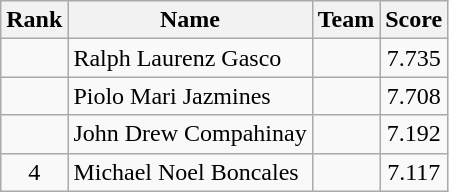<table class="wikitable" style="text-align:center">
<tr>
<th>Rank</th>
<th>Name</th>
<th>Team</th>
<th>Score</th>
</tr>
<tr>
<td></td>
<td align="left">Ralph Laurenz Gasco</td>
<td align="left"></td>
<td>7.735</td>
</tr>
<tr>
<td></td>
<td align="left">Piolo Mari Jazmines</td>
<td align="left"></td>
<td>7.708</td>
</tr>
<tr>
<td></td>
<td align="left">John Drew Compahinay</td>
<td align="left"></td>
<td>7.192</td>
</tr>
<tr>
<td>4</td>
<td align="left">Michael Noel Boncales</td>
<td align="left"></td>
<td>7.117</td>
</tr>
</table>
